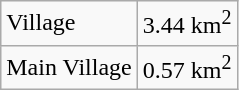<table class="wikitable">
<tr>
<td>Village</td>
<td>3.44 km<sup>2</sup></td>
</tr>
<tr>
<td>Main Village</td>
<td>0.57 km<sup>2</sup></td>
</tr>
</table>
